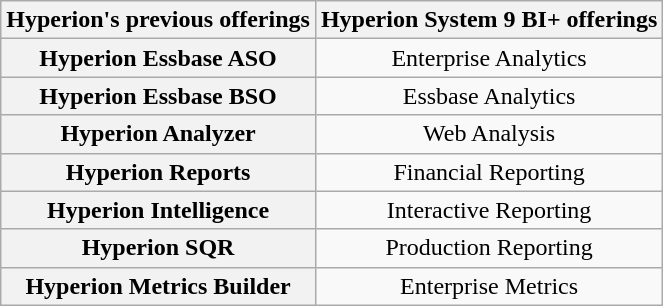<table class="wikitable" style="text-align:center">
<tr>
<th>Hyperion's previous offerings</th>
<th>Hyperion System 9 BI+ offerings</th>
</tr>
<tr>
<th>Hyperion Essbase ASO</th>
<td>Enterprise Analytics</td>
</tr>
<tr>
<th>Hyperion Essbase BSO</th>
<td>Essbase Analytics</td>
</tr>
<tr>
<th>Hyperion Analyzer</th>
<td>Web Analysis</td>
</tr>
<tr>
<th>Hyperion Reports</th>
<td>Financial Reporting</td>
</tr>
<tr>
<th>Hyperion Intelligence</th>
<td>Interactive Reporting</td>
</tr>
<tr>
<th>Hyperion SQR</th>
<td>Production Reporting</td>
</tr>
<tr>
<th>Hyperion Metrics Builder</th>
<td>Enterprise Metrics</td>
</tr>
</table>
